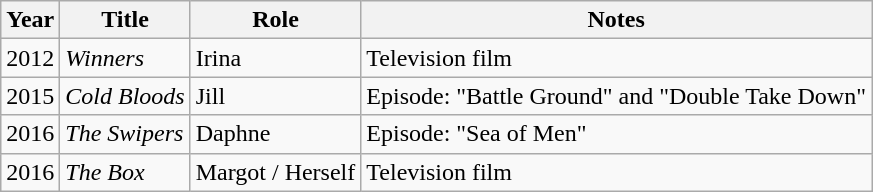<table class="wikitable">
<tr>
<th>Year</th>
<th>Title</th>
<th>Role</th>
<th>Notes</th>
</tr>
<tr>
<td>2012</td>
<td><em>Winners</em></td>
<td>Irina</td>
<td>Television film</td>
</tr>
<tr>
<td>2015</td>
<td><em>Cold Bloods</em></td>
<td>Jill</td>
<td>Episode: "Battle Ground" and "Double Take Down"</td>
</tr>
<tr>
<td>2016</td>
<td><em>The Swipers</em></td>
<td>Daphne</td>
<td>Episode: "Sea of Men"</td>
</tr>
<tr>
<td>2016</td>
<td><em>The Box</em></td>
<td>Margot / Herself</td>
<td>Television film</td>
</tr>
</table>
